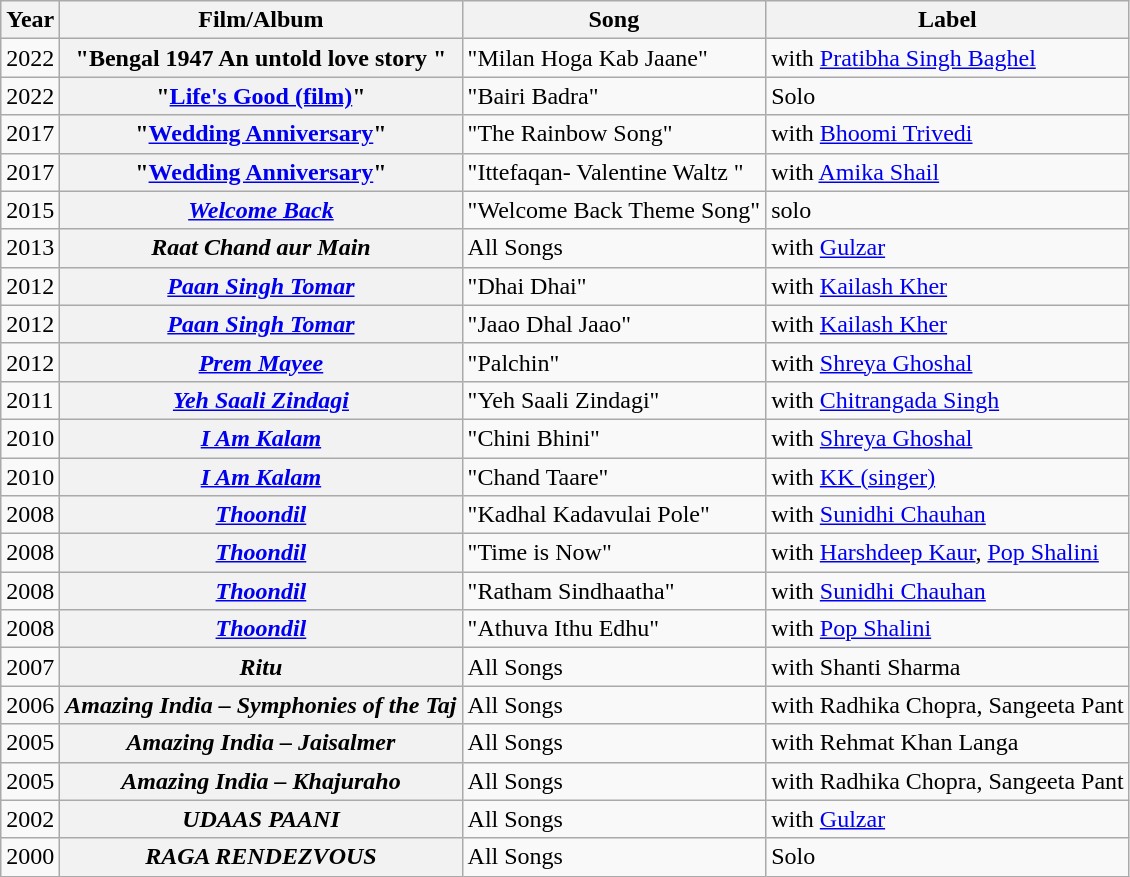<table class="wikitable sortable plainrowheaders">
<tr>
<th scope="col">Year</th>
<th scope="col">Film/Album</th>
<th scope="col">Song</th>
<th scope="col" class="unsortable">Label</th>
</tr>
<tr>
<td>2022</td>
<th scope="row">"Bengal 1947 An untold love story "</th>
<td>"Milan Hoga Kab Jaane"</td>
<td>with <a href='#'>Pratibha Singh Baghel</a></td>
</tr>
<tr>
<td>2022</td>
<th scope="row">"<a href='#'>Life's Good (film)</a>"</th>
<td>"Bairi Badra"</td>
<td>Solo</td>
</tr>
<tr>
<td>2017</td>
<th scope="row">"<a href='#'>Wedding Anniversary</a>"</th>
<td>"The Rainbow Song"</td>
<td>with <a href='#'>Bhoomi Trivedi</a></td>
</tr>
<tr>
<td>2017</td>
<th scope="row">"<a href='#'>Wedding Anniversary</a>"</th>
<td>"Ittefaqan- Valentine Waltz "</td>
<td>with <a href='#'>Amika Shail</a></td>
</tr>
<tr>
<td>2015</td>
<th scope="row"><em><a href='#'>Welcome Back</a></em></th>
<td>"Welcome Back Theme Song"</td>
<td>solo</td>
</tr>
<tr>
<td>2013</td>
<th scope="row"><em>Raat Chand aur Main</em></th>
<td>All Songs</td>
<td>with <a href='#'>Gulzar</a></td>
</tr>
<tr>
<td>2012</td>
<th scope="row"><em><a href='#'>Paan Singh Tomar</a></em></th>
<td>"Dhai Dhai"</td>
<td>with <a href='#'>Kailash Kher</a></td>
</tr>
<tr>
<td>2012</td>
<th scope="row"><em><a href='#'>Paan Singh Tomar</a></em></th>
<td>"Jaao Dhal Jaao"</td>
<td>with <a href='#'>Kailash Kher</a></td>
</tr>
<tr>
<td>2012</td>
<th scope="row"><em><a href='#'>Prem Mayee</a></em></th>
<td>"Palchin"</td>
<td>with <a href='#'>Shreya Ghoshal</a></td>
</tr>
<tr>
<td>2011</td>
<th scope="row"><em><a href='#'>Yeh Saali Zindagi</a></em></th>
<td>"Yeh Saali Zindagi"</td>
<td>with <a href='#'>Chitrangada Singh</a></td>
</tr>
<tr>
<td>2010</td>
<th scope="row"><em><a href='#'>I Am Kalam</a></em></th>
<td>"Chini Bhini"</td>
<td>with <a href='#'>Shreya Ghoshal</a></td>
</tr>
<tr>
<td>2010</td>
<th scope="row"><em><a href='#'>I Am Kalam</a></em></th>
<td>"Chand Taare"</td>
<td>with <a href='#'>KK (singer)</a></td>
</tr>
<tr>
<td>2008</td>
<th scope="row"><em><a href='#'>Thoondil</a></em></th>
<td>"Kadhal Kadavulai Pole"</td>
<td>with <a href='#'>Sunidhi Chauhan</a></td>
</tr>
<tr>
<td>2008</td>
<th scope="row"><em><a href='#'>Thoondil</a></em></th>
<td>"Time is Now"</td>
<td>with <a href='#'>Harshdeep Kaur</a>, <a href='#'>Pop Shalini</a></td>
</tr>
<tr>
<td>2008</td>
<th scope="row"><em><a href='#'>Thoondil</a></em></th>
<td>"Ratham Sindhaatha"</td>
<td>with <a href='#'>Sunidhi Chauhan</a></td>
</tr>
<tr>
<td>2008</td>
<th scope="row"><em><a href='#'>Thoondil</a></em></th>
<td>"Athuva Ithu Edhu"</td>
<td>with <a href='#'>Pop Shalini</a></td>
</tr>
<tr>
<td>2007</td>
<th scope="row"><em>Ritu</em></th>
<td>All Songs</td>
<td>with Shanti Sharma</td>
</tr>
<tr>
<td>2006</td>
<th scope="row"><em>Amazing India – Symphonies of the Taj</em></th>
<td>All Songs</td>
<td>with Radhika Chopra, Sangeeta Pant</td>
</tr>
<tr>
<td>2005</td>
<th scope="row"><em>Amazing India – Jaisalmer</em></th>
<td>All Songs</td>
<td>with Rehmat Khan Langa</td>
</tr>
<tr>
<td>2005</td>
<th scope="row"><em>Amazing India – Khajuraho</em></th>
<td>All Songs</td>
<td>with Radhika Chopra, Sangeeta Pant</td>
</tr>
<tr>
<td>2002</td>
<th scope="row"><em>UDAAS PAANI</em></th>
<td>All Songs</td>
<td>with <a href='#'>Gulzar</a></td>
</tr>
<tr>
<td>2000</td>
<th scope="row"><em>RAGA RENDEZVOUS</em></th>
<td>All Songs</td>
<td>Solo</td>
</tr>
</table>
